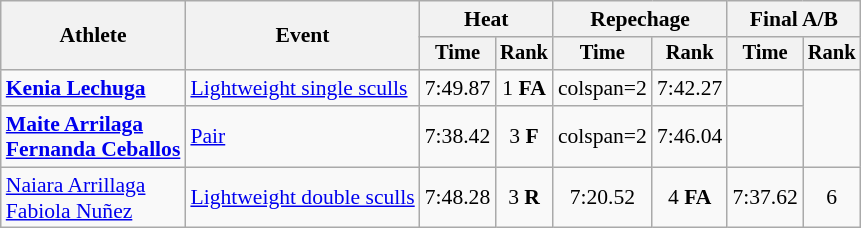<table class=wikitable style=font-size:90%;text-align:center>
<tr>
<th rowspan=2>Athlete</th>
<th rowspan=2>Event</th>
<th colspan=2>Heat</th>
<th colspan=2>Repechage</th>
<th colspan=2>Final A/B</th>
</tr>
<tr style=font-size:95%>
<th>Time</th>
<th>Rank</th>
<th>Time</th>
<th>Rank</th>
<th>Time</th>
<th>Rank</th>
</tr>
<tr>
<td align=left><strong><a href='#'>Kenia Lechuga</a></strong></td>
<td align=left><a href='#'>Lightweight single sculls</a></td>
<td>7:49.87</td>
<td>1 <strong>FA</strong></td>
<td>colspan=2 </td>
<td>7:42.27</td>
<td></td>
</tr>
<tr>
<td align=left><strong><a href='#'>Maite Arrilaga</a><br><a href='#'>Fernanda Ceballos</a></strong></td>
<td align=left><a href='#'>Pair</a></td>
<td>7:38.42</td>
<td>3 <strong>F</strong></td>
<td>colspan=2 </td>
<td>7:46.04</td>
<td></td>
</tr>
<tr>
<td align=left><a href='#'>Naiara Arrillaga</a><br><a href='#'>Fabiola Nuñez</a></td>
<td align=left><a href='#'>Lightweight double sculls</a></td>
<td>7:48.28</td>
<td>3 <strong>R</strong></td>
<td>7:20.52</td>
<td>4 <strong>FA</strong></td>
<td>7:37.62</td>
<td>6</td>
</tr>
</table>
